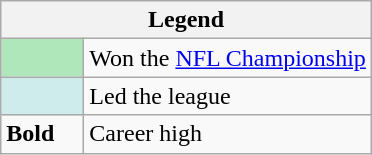<table class="wikitable mw-collapsible">
<tr>
<th colspan="2">Legend</th>
</tr>
<tr>
<td style="background:#afe6ba; width:3em;"></td>
<td>Won the <a href='#'>NFL Championship</a></td>
</tr>
<tr>
<td style="background:#cfecec; width:3em;"></td>
<td>Led the league</td>
</tr>
<tr>
<td><strong>Bold</strong></td>
<td>Career high</td>
</tr>
</table>
